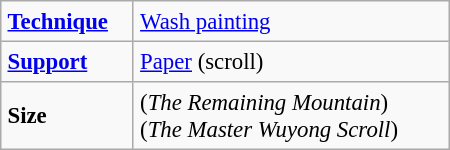<table border=1 align=right cellpadding=4 cellspacing=0 width=300 style="margin: 0 0 1em 1em; background: #f9f9f9; border: 1px #aaa solid; border-collapse: collapse; font-size: 95%;">
<tr>
<td><strong><a href='#'>Technique</a></strong></td>
<td><a href='#'>Wash painting</a></td>
</tr>
<tr>
<td><strong><a href='#'>Support</a></strong></td>
<td><a href='#'>Paper</a> (scroll)</td>
</tr>
<tr>
<td><strong>Size</strong></td>
<td> (<em>The Remaining Mountain</em>)<br> (<em>The Master Wuyong Scroll</em>)</td>
</tr>
</table>
